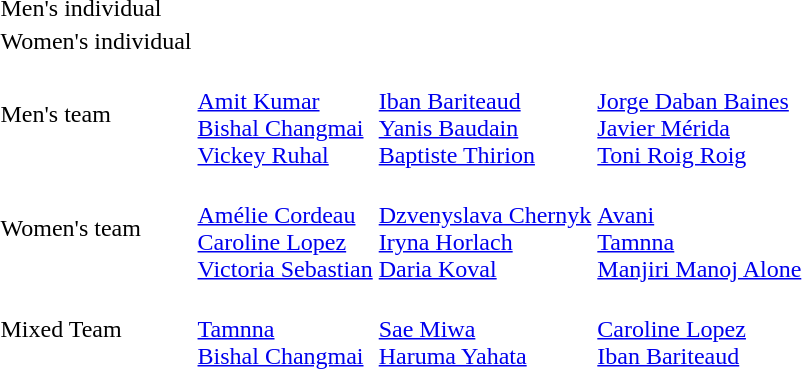<table>
<tr>
<td>Men's individual</td>
<td></td>
<td></td>
<td></td>
</tr>
<tr>
<td>Women's individual</td>
<td></td>
<td></td>
<td></td>
</tr>
<tr>
<td>Men's team</td>
<td><br><a href='#'>Amit Kumar</a><br><a href='#'>Bishal Changmai</a><br><a href='#'>Vickey Ruhal</a></td>
<td><br><a href='#'>Iban Bariteaud</a><br><a href='#'>Yanis Baudain</a><br><a href='#'>Baptiste Thirion</a></td>
<td><br><a href='#'>Jorge Daban Baines</a><br><a href='#'>Javier Mérida</a><br><a href='#'>Toni Roig Roig</a></td>
</tr>
<tr>
<td>Women's team</td>
<td><br><a href='#'>Amélie Cordeau</a><br><a href='#'>Caroline Lopez</a><br><a href='#'>Victoria Sebastian</a></td>
<td><br><a href='#'>Dzvenyslava Chernyk</a><br><a href='#'>Iryna Horlach</a><br><a href='#'>Daria Koval</a></td>
<td><br><a href='#'>Avani</a><br><a href='#'>Tamnna</a><br><a href='#'>Manjiri Manoj Alone</a></td>
</tr>
<tr>
<td>Mixed Team</td>
<td><br><a href='#'>Tamnna</a><br><a href='#'>Bishal Changmai</a></td>
<td><br><a href='#'>Sae Miwa</a><br><a href='#'>Haruma Yahata</a></td>
<td><br><a href='#'>Caroline Lopez</a><br><a href='#'>Iban Bariteaud</a></td>
</tr>
</table>
